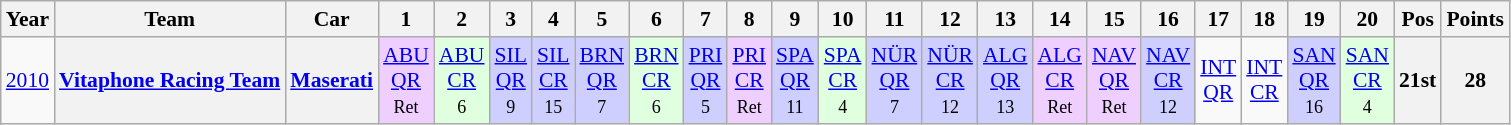<table class="wikitable" border="1" style="text-align:center; font-size:90%;">
<tr>
<th>Year</th>
<th>Team</th>
<th>Car</th>
<th>1</th>
<th>2</th>
<th>3</th>
<th>4</th>
<th>5</th>
<th>6</th>
<th>7</th>
<th>8</th>
<th>9</th>
<th>10</th>
<th>11</th>
<th>12</th>
<th>13</th>
<th>14</th>
<th>15</th>
<th>16</th>
<th>17</th>
<th>18</th>
<th>19</th>
<th>20</th>
<th>Pos</th>
<th>Points</th>
</tr>
<tr>
<td><a href='#'>2010</a></td>
<th><a href='#'>Vitaphone Racing Team</a></th>
<th><a href='#'>Maserati</a></th>
<td style="background:#EFCFFF;"><a href='#'>ABU<br>QR</a><br><small>Ret<br></small></td>
<td style="background:#DFFFDF;"><a href='#'>ABU<br>CR</a><br><small>6<br></small></td>
<td style="background:#CFCFFF;"><a href='#'>SIL<br>QR</a><br><small>9<br></small></td>
<td style="background:#CFCFFF;"><a href='#'>SIL<br>CR</a><br><small>15<br></small></td>
<td style="background:#CFCFFF;"><a href='#'>BRN<br>QR</a><br><small>7<br></small></td>
<td style="background:#DFFFDF;"><a href='#'>BRN<br>CR</a><br><small>6<br></small></td>
<td style="background:#CFCFFF;"><a href='#'>PRI<br>QR</a><br><small>5<br></small></td>
<td style="background:#EFCFFF;"><a href='#'>PRI<br>CR</a><br><small>Ret<br></small></td>
<td style="background:#CFCFFF;"><a href='#'>SPA<br>QR</a><br><small>11<br></small></td>
<td style="background:#DFFFDF;"><a href='#'>SPA<br>CR</a><br><small>4<br></small></td>
<td style="background:#CFCFFF;"><a href='#'>NÜR<br>QR</a><br><small>7<br></small></td>
<td style="background:#CFCFFF;"><a href='#'>NÜR<br>CR</a><br><small>12<br></small></td>
<td style="background:#CFCFFF;"><a href='#'>ALG<br>QR</a><br><small>13<br></small></td>
<td style="background:#EFCFFF;"><a href='#'>ALG<br>CR</a><br><small>Ret<br></small></td>
<td style="background:#EFCFFF;"><a href='#'>NAV<br>QR</a><br><small>Ret<br></small></td>
<td style="background:#CFCFFF;"><a href='#'>NAV<br>CR</a><br><small>12<br></small></td>
<td><a href='#'>INT<br>QR</a></td>
<td><a href='#'>INT<br>CR</a></td>
<td style="background:#CFCFFF;"><a href='#'>SAN<br>QR</a><br><small>16<br></small></td>
<td style="background:#DFFFDF;"><a href='#'>SAN<br>CR</a><br><small>4<br></small></td>
<th>21st</th>
<th>28</th>
</tr>
</table>
